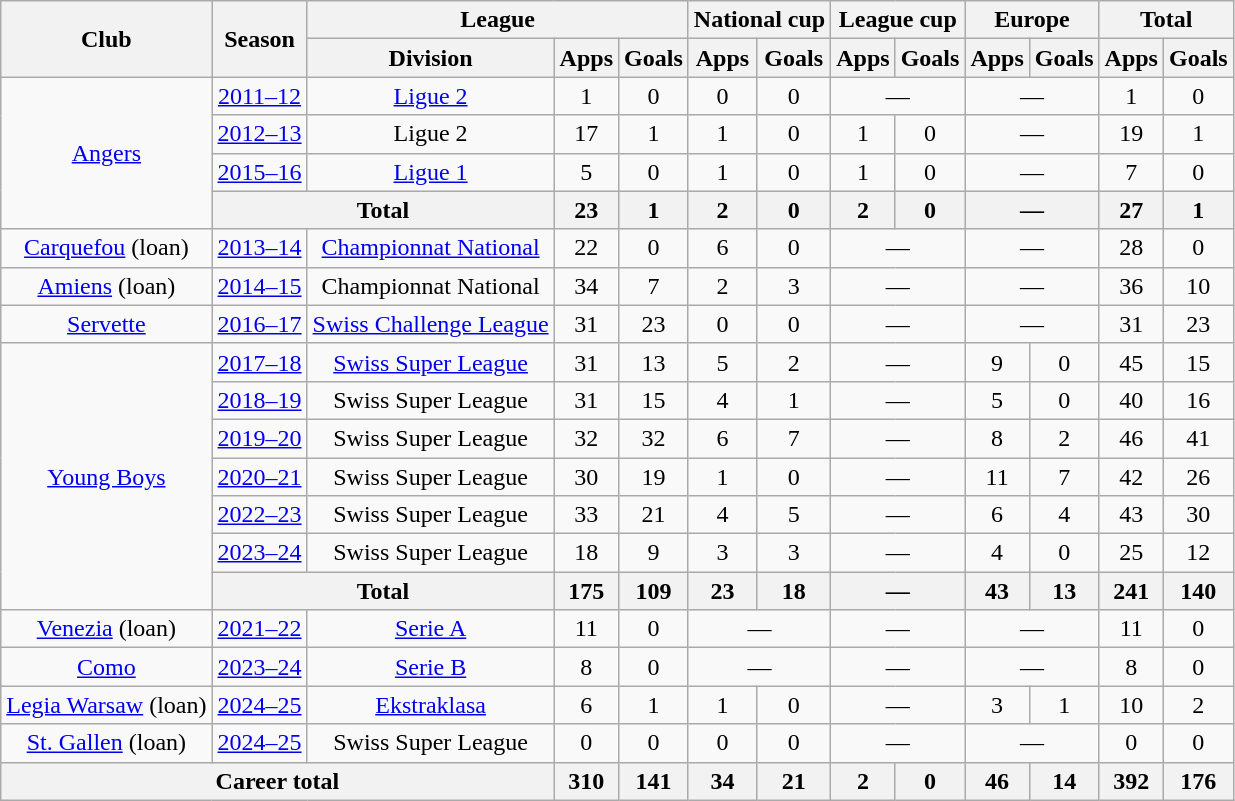<table class="wikitable" style="text-align:center">
<tr>
<th rowspan="2">Club</th>
<th rowspan="2">Season</th>
<th colspan="3">League</th>
<th colspan="2">National cup</th>
<th colspan="2">League cup</th>
<th colspan="2">Europe</th>
<th colspan="2">Total</th>
</tr>
<tr>
<th>Division</th>
<th>Apps</th>
<th>Goals</th>
<th>Apps</th>
<th>Goals</th>
<th>Apps</th>
<th>Goals</th>
<th>Apps</th>
<th>Goals</th>
<th>Apps</th>
<th>Goals</th>
</tr>
<tr>
<td rowspan="4"><a href='#'>Angers</a></td>
<td><a href='#'>2011–12</a></td>
<td><a href='#'>Ligue 2</a></td>
<td>1</td>
<td>0</td>
<td>0</td>
<td>0</td>
<td colspan="2">—</td>
<td colspan="2">—</td>
<td>1</td>
<td>0</td>
</tr>
<tr>
<td><a href='#'>2012–13</a></td>
<td>Ligue 2</td>
<td>17</td>
<td>1</td>
<td>1</td>
<td>0</td>
<td>1</td>
<td>0</td>
<td colspan="2">—</td>
<td>19</td>
<td>1</td>
</tr>
<tr>
<td><a href='#'>2015–16</a></td>
<td><a href='#'>Ligue 1</a></td>
<td>5</td>
<td>0</td>
<td>1</td>
<td>0</td>
<td>1</td>
<td>0</td>
<td colspan="2">—</td>
<td>7</td>
<td>0</td>
</tr>
<tr>
<th colspan="2">Total</th>
<th>23</th>
<th>1</th>
<th>2</th>
<th>0</th>
<th>2</th>
<th>0</th>
<th colspan="2">—</th>
<th>27</th>
<th>1</th>
</tr>
<tr>
<td><a href='#'>Carquefou</a> (loan)</td>
<td><a href='#'>2013–14</a></td>
<td><a href='#'>Championnat National</a></td>
<td>22</td>
<td>0</td>
<td>6</td>
<td>0</td>
<td colspan="2">—</td>
<td colspan="2">—</td>
<td>28</td>
<td>0</td>
</tr>
<tr>
<td><a href='#'>Amiens</a> (loan)</td>
<td><a href='#'>2014–15</a></td>
<td>Championnat National</td>
<td>34</td>
<td>7</td>
<td>2</td>
<td>3</td>
<td colspan="2">—</td>
<td colspan="2">—</td>
<td>36</td>
<td>10</td>
</tr>
<tr>
<td><a href='#'>Servette</a></td>
<td><a href='#'>2016–17</a></td>
<td><a href='#'>Swiss Challenge League</a></td>
<td>31</td>
<td>23</td>
<td>0</td>
<td>0</td>
<td colspan="2">—</td>
<td colspan="2">—</td>
<td>31</td>
<td>23</td>
</tr>
<tr>
<td rowspan="7"><a href='#'>Young Boys</a></td>
<td><a href='#'>2017–18</a></td>
<td><a href='#'>Swiss Super League</a></td>
<td>31</td>
<td>13</td>
<td>5</td>
<td>2</td>
<td colspan="2">—</td>
<td>9</td>
<td>0</td>
<td>45</td>
<td>15</td>
</tr>
<tr>
<td><a href='#'>2018–19</a></td>
<td>Swiss Super League</td>
<td>31</td>
<td>15</td>
<td>4</td>
<td>1</td>
<td colspan="2">—</td>
<td>5</td>
<td>0</td>
<td>40</td>
<td>16</td>
</tr>
<tr>
<td><a href='#'>2019–20</a></td>
<td>Swiss Super League</td>
<td>32</td>
<td>32</td>
<td>6</td>
<td>7</td>
<td colspan="2">—</td>
<td>8</td>
<td>2</td>
<td>46</td>
<td>41</td>
</tr>
<tr>
<td><a href='#'>2020–21</a></td>
<td>Swiss Super League</td>
<td>30</td>
<td>19</td>
<td>1</td>
<td>0</td>
<td colspan="2">—</td>
<td>11</td>
<td>7</td>
<td>42</td>
<td>26</td>
</tr>
<tr>
<td><a href='#'>2022–23</a></td>
<td>Swiss Super League</td>
<td>33</td>
<td>21</td>
<td>4</td>
<td>5</td>
<td colspan="2">—</td>
<td>6</td>
<td>4</td>
<td>43</td>
<td>30</td>
</tr>
<tr>
<td><a href='#'>2023–24</a></td>
<td>Swiss Super League</td>
<td>18</td>
<td>9</td>
<td>3</td>
<td>3</td>
<td colspan="2">—</td>
<td>4</td>
<td>0</td>
<td>25</td>
<td>12</td>
</tr>
<tr>
<th colspan="2">Total</th>
<th>175</th>
<th>109</th>
<th>23</th>
<th>18</th>
<th colspan="2">—</th>
<th>43</th>
<th>13</th>
<th>241</th>
<th>140</th>
</tr>
<tr>
<td><a href='#'>Venezia</a> (loan)</td>
<td><a href='#'>2021–22</a></td>
<td><a href='#'>Serie A</a></td>
<td>11</td>
<td>0</td>
<td colspan="2">—</td>
<td colspan="2">—</td>
<td colspan="2">—</td>
<td>11</td>
<td>0</td>
</tr>
<tr>
<td><a href='#'>Como</a></td>
<td><a href='#'>2023–24</a></td>
<td><a href='#'>Serie B</a></td>
<td>8</td>
<td>0</td>
<td colspan="2">—</td>
<td colspan="2">—</td>
<td colspan="2">—</td>
<td>8</td>
<td>0</td>
</tr>
<tr>
<td><a href='#'>Legia Warsaw</a> (loan)</td>
<td><a href='#'>2024–25</a></td>
<td><a href='#'>Ekstraklasa</a></td>
<td>6</td>
<td>1</td>
<td>1</td>
<td>0</td>
<td colspan="2">—</td>
<td>3</td>
<td>1</td>
<td>10</td>
<td>2</td>
</tr>
<tr>
<td><a href='#'>St. Gallen</a> (loan)</td>
<td><a href='#'>2024–25</a></td>
<td>Swiss Super League</td>
<td>0</td>
<td>0</td>
<td>0</td>
<td>0</td>
<td colspan="2">—</td>
<td colspan="2">—</td>
<td>0</td>
<td>0</td>
</tr>
<tr>
<th colspan="3">Career total</th>
<th>310</th>
<th>141</th>
<th>34</th>
<th>21</th>
<th>2</th>
<th>0</th>
<th>46</th>
<th>14</th>
<th>392</th>
<th>176</th>
</tr>
</table>
